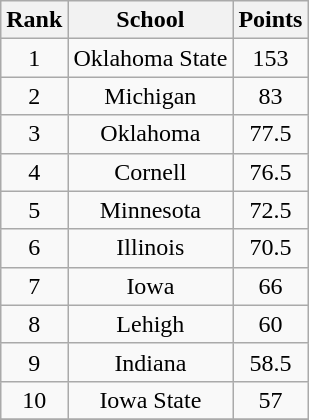<table class="wikitable" style="text-align:center">
<tr>
<th>Rank</th>
<th>School</th>
<th>Points</th>
</tr>
<tr>
<td>1</td>
<td align=center>Oklahoma State</td>
<td>153</td>
</tr>
<tr>
<td>2</td>
<td align=center>Michigan</td>
<td>83</td>
</tr>
<tr>
<td>3</td>
<td align=center>Oklahoma</td>
<td>77.5</td>
</tr>
<tr>
<td>4</td>
<td align=center>Cornell</td>
<td>76.5</td>
</tr>
<tr>
<td>5</td>
<td align=center>Minnesota</td>
<td>72.5</td>
</tr>
<tr>
<td>6</td>
<td align=center>Illinois</td>
<td>70.5</td>
</tr>
<tr>
<td>7</td>
<td align=center>Iowa</td>
<td>66</td>
</tr>
<tr>
<td>8</td>
<td align=center>Lehigh</td>
<td>60</td>
</tr>
<tr>
<td>9</td>
<td align=center>Indiana</td>
<td>58.5</td>
</tr>
<tr>
<td>10</td>
<td align=center>Iowa State</td>
<td>57</td>
</tr>
<tr>
</tr>
</table>
